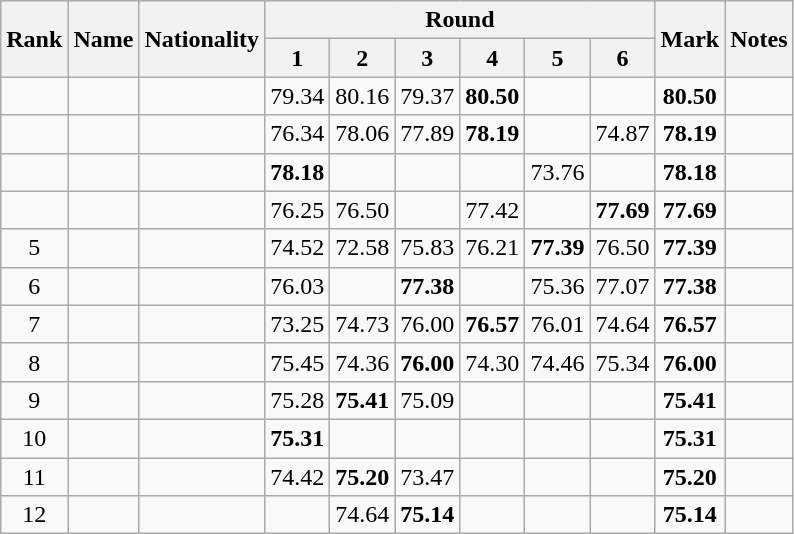<table class="wikitable sortable" style="text-align:center">
<tr>
<th rowspan=2>Rank</th>
<th rowspan=2>Name</th>
<th rowspan=2>Nationality</th>
<th colspan=6>Round</th>
<th rowspan=2>Mark</th>
<th rowspan=2>Notes</th>
</tr>
<tr>
<th>1</th>
<th>2</th>
<th>3</th>
<th>4</th>
<th>5</th>
<th>6</th>
</tr>
<tr>
<td></td>
<td align=left></td>
<td align=left></td>
<td>79.34</td>
<td>80.16</td>
<td>79.37</td>
<td><strong>80.50</strong></td>
<td></td>
<td></td>
<td><strong>80.50</strong></td>
<td></td>
</tr>
<tr>
<td></td>
<td align=left></td>
<td align=left></td>
<td>76.34</td>
<td>78.06</td>
<td>77.89</td>
<td><strong>78.19</strong></td>
<td></td>
<td>74.87</td>
<td><strong>78.19</strong></td>
<td></td>
</tr>
<tr>
<td></td>
<td align=left></td>
<td align=left></td>
<td><strong>78.18</strong></td>
<td></td>
<td></td>
<td></td>
<td>73.76</td>
<td></td>
<td><strong>78.18</strong></td>
<td></td>
</tr>
<tr>
<td></td>
<td align="left"></td>
<td align=left></td>
<td>76.25</td>
<td>76.50</td>
<td></td>
<td>77.42</td>
<td></td>
<td><strong>77.69</strong></td>
<td><strong>77.69</strong></td>
<td></td>
</tr>
<tr>
<td>5</td>
<td align=left></td>
<td align=left></td>
<td>74.52</td>
<td>72.58</td>
<td>75.83</td>
<td>76.21</td>
<td><strong>77.39</strong></td>
<td>76.50</td>
<td><strong>77.39</strong></td>
<td></td>
</tr>
<tr>
<td>6</td>
<td align=left></td>
<td align=left></td>
<td>76.03</td>
<td></td>
<td><strong>77.38</strong></td>
<td></td>
<td>75.36</td>
<td>77.07</td>
<td><strong>77.38</strong></td>
<td></td>
</tr>
<tr>
<td>7</td>
<td align=left></td>
<td align=left></td>
<td>73.25</td>
<td>74.73</td>
<td>76.00</td>
<td><strong>76.57</strong></td>
<td>76.01</td>
<td>74.64</td>
<td><strong>76.57</strong></td>
<td></td>
</tr>
<tr>
<td>8</td>
<td align=left></td>
<td align=left></td>
<td>75.45</td>
<td>74.36</td>
<td><strong>76.00</strong></td>
<td>74.30</td>
<td>74.46</td>
<td>75.34</td>
<td><strong>76.00</strong></td>
<td></td>
</tr>
<tr>
<td>9</td>
<td align=left></td>
<td align=left></td>
<td>75.28</td>
<td><strong>75.41</strong></td>
<td>75.09</td>
<td></td>
<td></td>
<td></td>
<td><strong>75.41</strong></td>
<td></td>
</tr>
<tr>
<td>10</td>
<td align=left></td>
<td align=left></td>
<td><strong>75.31</strong></td>
<td></td>
<td></td>
<td></td>
<td></td>
<td></td>
<td><strong>75.31</strong></td>
<td></td>
</tr>
<tr>
<td>11</td>
<td align=left></td>
<td align=left></td>
<td>74.42</td>
<td><strong>75.20</strong></td>
<td>73.47</td>
<td></td>
<td></td>
<td></td>
<td><strong>75.20</strong></td>
<td></td>
</tr>
<tr>
<td>12</td>
<td align=left></td>
<td align=left></td>
<td></td>
<td>74.64</td>
<td><strong>75.14</strong></td>
<td></td>
<td></td>
<td></td>
<td><strong>75.14</strong></td>
<td></td>
</tr>
</table>
